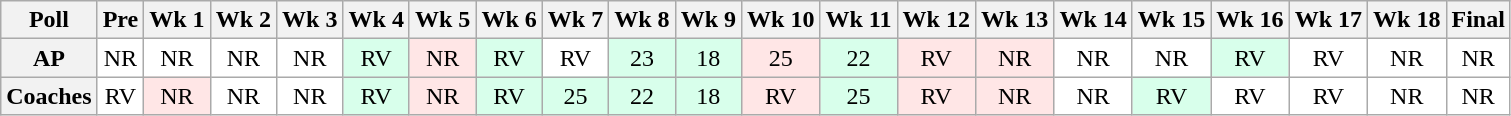<table class="wikitable" style="white-space:nowrap;">
<tr>
<th>Poll</th>
<th>Pre</th>
<th>Wk 1</th>
<th>Wk 2</th>
<th>Wk 3</th>
<th>Wk 4</th>
<th>Wk 5</th>
<th>Wk 6</th>
<th>Wk 7</th>
<th>Wk 8</th>
<th>Wk 9</th>
<th>Wk 10</th>
<th>Wk 11</th>
<th>Wk 12</th>
<th>Wk 13</th>
<th>Wk 14</th>
<th>Wk 15</th>
<th>Wk 16</th>
<th>Wk 17</th>
<th>Wk 18</th>
<th>Final</th>
</tr>
<tr style="text-align:center;">
<th>AP</th>
<td style="background:#FFF;">NR</td>
<td style="background:#FFF;">NR</td>
<td style="background:#FFF;">NR</td>
<td style="background:#FFF;">NR</td>
<td style="background:#D8FFEB;">RV</td>
<td style="background:#FFE6E6;">NR</td>
<td style="background:#D8FFEB;">RV</td>
<td style="background:#FFF;">RV</td>
<td style="background:#D8FFEB;">23</td>
<td style="background:#D8FFEB;">18</td>
<td style="background:#FFE6E6;">25</td>
<td style="background:#D8FFEB;">22</td>
<td style="background:#FFE6E6;">RV</td>
<td style="background:#FFE6E6;">NR</td>
<td style="background:#FFF;">NR</td>
<td style="background:#FFF;">NR</td>
<td style="background:#D8FFEB;">RV</td>
<td style="background:#FFF;">RV</td>
<td style="background:#FFF;">NR</td>
<td style="background:#FFF;">NR</td>
</tr>
<tr style="text-align:center;">
<th>Coaches</th>
<td style="background:#FFF;">RV</td>
<td style="background:#FFE6E6;">NR</td>
<td style="background:#FFF;">NR</td>
<td style="background:#FFF;">NR</td>
<td style="background:#D8FFEB;">RV</td>
<td style="background:#FFE6E6;">NR</td>
<td style="background:#D8FFEB;">RV</td>
<td style="background:#D8FFEB;">25</td>
<td style="background:#D8FFEB;">22</td>
<td style="background:#D8FFEB;">18</td>
<td style="background:#FFE6E6;">RV</td>
<td style="background:#D8FFEB;">25</td>
<td style="background:#FFE6E6;">RV</td>
<td style="background:#FFE6E6;">NR</td>
<td style="background:#FFF;">NR</td>
<td style="background:#D8FFEB;">RV</td>
<td style="background:#FFF;">RV</td>
<td style="background:#FFF;">RV</td>
<td style="background:#FFF;">NR</td>
<td style="background:#FFF;">NR</td>
</tr>
</table>
